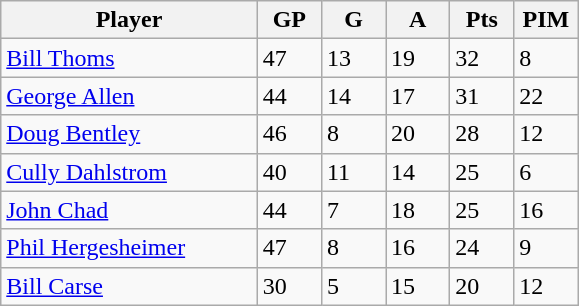<table class="wikitable">
<tr>
<th bgcolor="#DDDDFF" width="40%">Player</th>
<th bgcolor="#DDDDFF" width="10%">GP</th>
<th bgcolor="#DDDDFF" width="10%">G</th>
<th bgcolor="#DDDDFF" width="10%">A</th>
<th bgcolor="#DDDDFF" width="10%">Pts</th>
<th bgcolor="#DDDDFF" width="10%">PIM</th>
</tr>
<tr>
<td><a href='#'>Bill Thoms</a></td>
<td>47</td>
<td>13</td>
<td>19</td>
<td>32</td>
<td>8</td>
</tr>
<tr>
<td><a href='#'>George Allen</a></td>
<td>44</td>
<td>14</td>
<td>17</td>
<td>31</td>
<td>22</td>
</tr>
<tr>
<td><a href='#'>Doug Bentley</a></td>
<td>46</td>
<td>8</td>
<td>20</td>
<td>28</td>
<td>12</td>
</tr>
<tr>
<td><a href='#'>Cully Dahlstrom</a></td>
<td>40</td>
<td>11</td>
<td>14</td>
<td>25</td>
<td>6</td>
</tr>
<tr>
<td><a href='#'>John Chad</a></td>
<td>44</td>
<td>7</td>
<td>18</td>
<td>25</td>
<td>16</td>
</tr>
<tr>
<td><a href='#'>Phil Hergesheimer</a></td>
<td>47</td>
<td>8</td>
<td>16</td>
<td>24</td>
<td>9</td>
</tr>
<tr>
<td><a href='#'>Bill Carse</a></td>
<td>30</td>
<td>5</td>
<td>15</td>
<td>20</td>
<td>12</td>
</tr>
</table>
